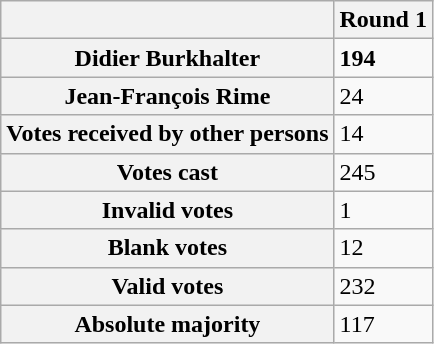<table class="wikitable">
<tr>
<th></th>
<th>Round 1</th>
</tr>
<tr>
<th>Didier Burkhalter</th>
<td><strong>194</strong></td>
</tr>
<tr>
<th>Jean-François Rime</th>
<td>24</td>
</tr>
<tr>
<th>Votes received by other persons</th>
<td>14</td>
</tr>
<tr>
<th>Votes cast</th>
<td>245</td>
</tr>
<tr>
<th>Invalid votes</th>
<td>1</td>
</tr>
<tr>
<th>Blank votes</th>
<td>12</td>
</tr>
<tr>
<th>Valid votes</th>
<td>232</td>
</tr>
<tr>
<th>Absolute majority</th>
<td>117</td>
</tr>
</table>
